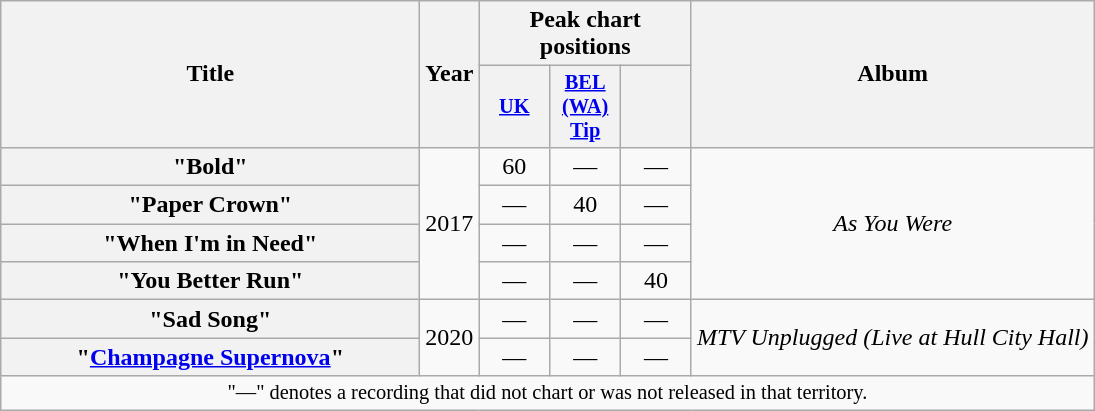<table class="wikitable plainrowheaders" style="text-align:center;">
<tr>
<th scope="col" rowspan="2" style="width:17em;">Title</th>
<th scope="col" rowspan="2" style="width:1em;">Year</th>
<th scope="col" colspan="3">Peak chart positions</th>
<th scope="col" rowspan="2">Album</th>
</tr>
<tr>
<th scope="col" style="width:3em;font-size:85%;"><a href='#'>UK</a><br></th>
<th scope="col" style="width:3em;font-size:85%;"><a href='#'>BEL<br>(WA)<br>Tip</a><br></th>
<th scope="col" style="width:3em;font-size:85%;"><a href='#'></a><br></th>
</tr>
<tr>
<th scope="row">"Bold"</th>
<td rowspan="4">2017</td>
<td>60</td>
<td>—</td>
<td>—</td>
<td rowspan="4"><em>As You Were</em></td>
</tr>
<tr>
<th scope="row">"Paper Crown"</th>
<td>—</td>
<td>40</td>
<td>—</td>
</tr>
<tr>
<th scope="row">"When I'm in Need"</th>
<td>—</td>
<td>—</td>
<td>—</td>
</tr>
<tr>
<th scope="row">"You Better Run"</th>
<td>—</td>
<td>—</td>
<td>40</td>
</tr>
<tr>
<th scope="row">"Sad Song"</th>
<td rowspan="2">2020</td>
<td>—</td>
<td>—</td>
<td>—</td>
<td rowspan="2"><em>MTV Unplugged (Live at Hull City Hall)</em></td>
</tr>
<tr>
<th scope="row">"<a href='#'>Champagne Supernova</a>"</th>
<td>—</td>
<td>—</td>
<td>—</td>
</tr>
<tr>
<td colspan="6" style="font-size:85%">"—" denotes a recording that did not chart or was not released in that territory.</td>
</tr>
</table>
